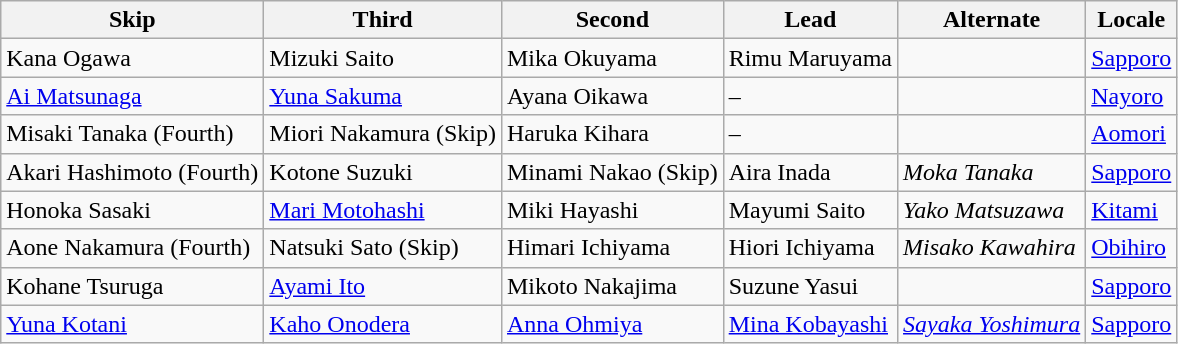<table class=wikitable>
<tr>
<th scope="col">Skip</th>
<th scope="col">Third</th>
<th scope="col">Second</th>
<th scope="col">Lead</th>
<th scope="col">Alternate</th>
<th scope="col">Locale</th>
</tr>
<tr>
<td>Kana Ogawa</td>
<td>Mizuki Saito</td>
<td>Mika Okuyama</td>
<td>Rimu Maruyama</td>
<td></td>
<td> <a href='#'>Sapporo</a></td>
</tr>
<tr>
<td><a href='#'>Ai Matsunaga</a></td>
<td><a href='#'>Yuna Sakuma</a></td>
<td>Ayana Oikawa</td>
<td>–</td>
<td></td>
<td> <a href='#'>Nayoro</a></td>
</tr>
<tr>
<td>Misaki Tanaka (Fourth)</td>
<td>Miori Nakamura (Skip)</td>
<td>Haruka Kihara</td>
<td>–</td>
<td></td>
<td> <a href='#'>Aomori</a></td>
</tr>
<tr>
<td>Akari Hashimoto (Fourth)</td>
<td>Kotone Suzuki</td>
<td>Minami Nakao (Skip)</td>
<td>Aira Inada</td>
<td><em>Moka Tanaka</em></td>
<td> <a href='#'>Sapporo</a></td>
</tr>
<tr>
<td>Honoka Sasaki</td>
<td><a href='#'>Mari Motohashi</a></td>
<td>Miki Hayashi</td>
<td>Mayumi Saito</td>
<td><em>Yako Matsuzawa</em></td>
<td> <a href='#'>Kitami</a></td>
</tr>
<tr>
<td>Aone Nakamura (Fourth)</td>
<td>Natsuki Sato (Skip)</td>
<td>Himari Ichiyama</td>
<td>Hiori Ichiyama</td>
<td><em>Misako Kawahira</em></td>
<td> <a href='#'>Obihiro</a></td>
</tr>
<tr>
<td>Kohane Tsuruga</td>
<td><a href='#'>Ayami Ito</a></td>
<td>Mikoto Nakajima</td>
<td>Suzune Yasui</td>
<td></td>
<td> <a href='#'>Sapporo</a></td>
</tr>
<tr>
<td><a href='#'>Yuna Kotani</a></td>
<td><a href='#'>Kaho Onodera</a></td>
<td><a href='#'>Anna Ohmiya</a></td>
<td><a href='#'>Mina Kobayashi</a></td>
<td><em><a href='#'>Sayaka Yoshimura</a></em></td>
<td> <a href='#'>Sapporo</a></td>
</tr>
</table>
